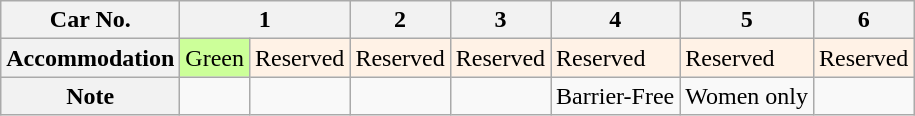<table class="wikitable">
<tr>
<th>Car No.</th>
<th colspan="2">1</th>
<th>2</th>
<th>3</th>
<th>4</th>
<th>5</th>
<th>6</th>
</tr>
<tr>
<th>Accommodation</th>
<td style="background-color:#cf9;">Green</td>
<td style="background: #FFF2E6">Reserved</td>
<td style="background: #FFF2E6">Reserved</td>
<td style="background: #FFF2E6">Reserved</td>
<td style="background: #FFF2E6">Reserved</td>
<td style="background: #FFF2E6">Reserved</td>
<td style="background: #FFF2E6">Reserved</td>
</tr>
<tr>
<th>Note</th>
<td></td>
<td></td>
<td></td>
<td></td>
<td>Barrier-Free</td>
<td>Women only</td>
<td></td>
</tr>
</table>
